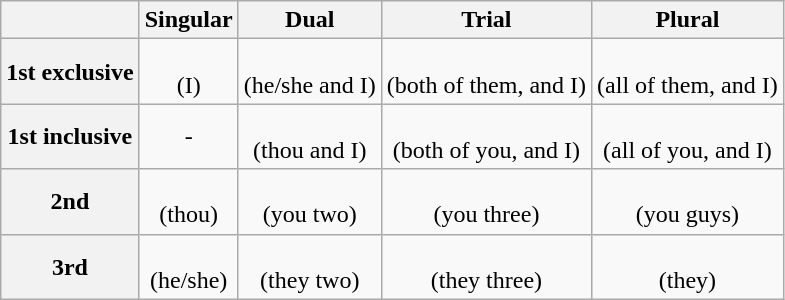<table class="wikitable">
<tr>
<th></th>
<th>Singular</th>
<th>Dual</th>
<th>Trial</th>
<th>Plural</th>
</tr>
<tr align="center">
<th>1st exclusive</th>
<td><br>(I)</td>
<td><br>(he/she and I)</td>
<td><br>(both of them, and I)</td>
<td><br>(all of them, and I)</td>
</tr>
<tr align="center">
<th>1st inclusive</th>
<td>-</td>
<td><br>(thou and I)</td>
<td><br>(both of you, and I)</td>
<td><br>(all of you, and I)</td>
</tr>
<tr align="center">
<th>2nd</th>
<td><br>(thou)</td>
<td><br>(you two)</td>
<td><br>(you three)</td>
<td><br>(you guys)</td>
</tr>
<tr align="center">
<th>3rd</th>
<td><br>(he/she)</td>
<td><br>(they two)</td>
<td><br>(they three)</td>
<td><br>(they)</td>
</tr>
</table>
